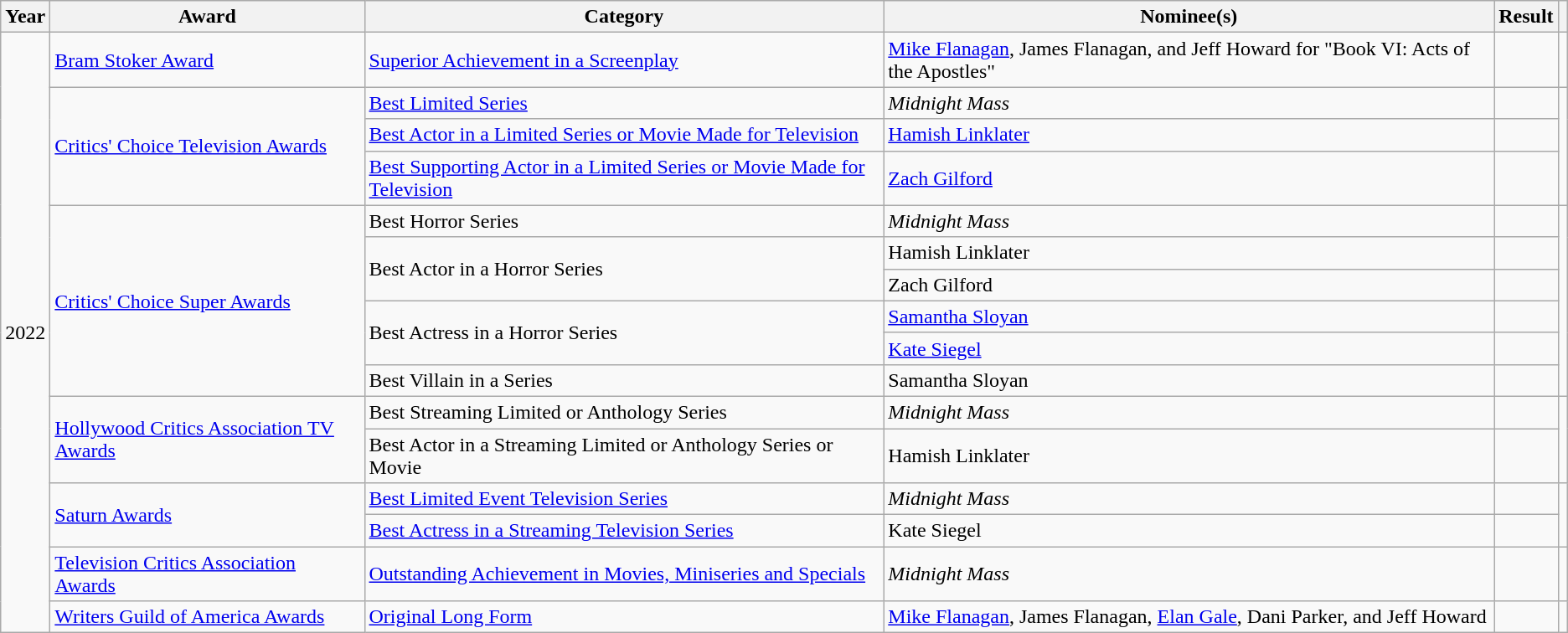<table class="wikitable sortable">
<tr>
<th>Year</th>
<th>Award</th>
<th>Category</th>
<th>Nominee(s)</th>
<th>Result</th>
<th></th>
</tr>
<tr>
<td rowspan="16" style="text-align:center;">2022</td>
<td><a href='#'>Bram Stoker Award</a></td>
<td><a href='#'>Superior Achievement in a Screenplay</a></td>
<td><a href='#'>Mike Flanagan</a>, James Flanagan, and Jeff Howard for "Book VI: Acts of the Apostles"</td>
<td></td>
<td style="text-align:center;"></td>
</tr>
<tr>
<td rowspan="3"><a href='#'>Critics' Choice Television Awards</a></td>
<td><a href='#'>Best Limited Series</a></td>
<td><em>Midnight Mass</em></td>
<td></td>
<td style="text-align:center;" rowspan="3"></td>
</tr>
<tr>
<td><a href='#'>Best Actor in a Limited Series or Movie Made for Television</a></td>
<td><a href='#'>Hamish Linklater</a></td>
<td></td>
</tr>
<tr>
<td><a href='#'>Best Supporting Actor in a Limited Series or Movie Made for Television</a></td>
<td><a href='#'>Zach Gilford</a></td>
<td></td>
</tr>
<tr>
<td rowspan="6"><a href='#'>Critics' Choice Super Awards</a></td>
<td>Best Horror Series</td>
<td><em>Midnight Mass</em></td>
<td></td>
<td style="text-align:center;" rowspan="6"></td>
</tr>
<tr>
<td rowspan="2">Best Actor in a Horror Series</td>
<td>Hamish Linklater</td>
<td></td>
</tr>
<tr>
<td>Zach Gilford</td>
<td></td>
</tr>
<tr>
<td rowspan="2">Best Actress in a Horror Series</td>
<td><a href='#'>Samantha Sloyan</a></td>
<td></td>
</tr>
<tr>
<td><a href='#'>Kate Siegel</a></td>
<td></td>
</tr>
<tr>
<td>Best Villain in a Series</td>
<td>Samantha Sloyan</td>
<td></td>
</tr>
<tr>
<td rowspan="2"><a href='#'>Hollywood Critics Association TV Awards</a></td>
<td>Best Streaming Limited or Anthology Series</td>
<td><em>Midnight Mass</em></td>
<td></td>
<td rowspan="2" style="text-align:center;"></td>
</tr>
<tr>
<td>Best Actor in a Streaming Limited or Anthology Series or Movie</td>
<td>Hamish Linklater</td>
<td></td>
</tr>
<tr>
<td rowspan="2"><a href='#'>Saturn Awards</a></td>
<td><a href='#'>Best Limited Event Television Series</a></td>
<td><em>Midnight Mass</em></td>
<td></td>
<td rowspan="2" style="text-align:center;"></td>
</tr>
<tr>
<td><a href='#'>Best Actress in a Streaming Television Series</a></td>
<td>Kate Siegel</td>
<td></td>
</tr>
<tr>
<td><a href='#'>Television Critics Association Awards</a></td>
<td><a href='#'>Outstanding Achievement in Movies, Miniseries and Specials</a></td>
<td><em>Midnight Mass</em></td>
<td></td>
<td style="text-align:center;"></td>
</tr>
<tr>
<td><a href='#'>Writers Guild of America Awards</a></td>
<td><a href='#'>Original Long Form</a></td>
<td><a href='#'>Mike Flanagan</a>, James Flanagan, <a href='#'>Elan Gale</a>, Dani Parker, and Jeff Howard</td>
<td></td>
<td style="text-align:center;"></td>
</tr>
</table>
